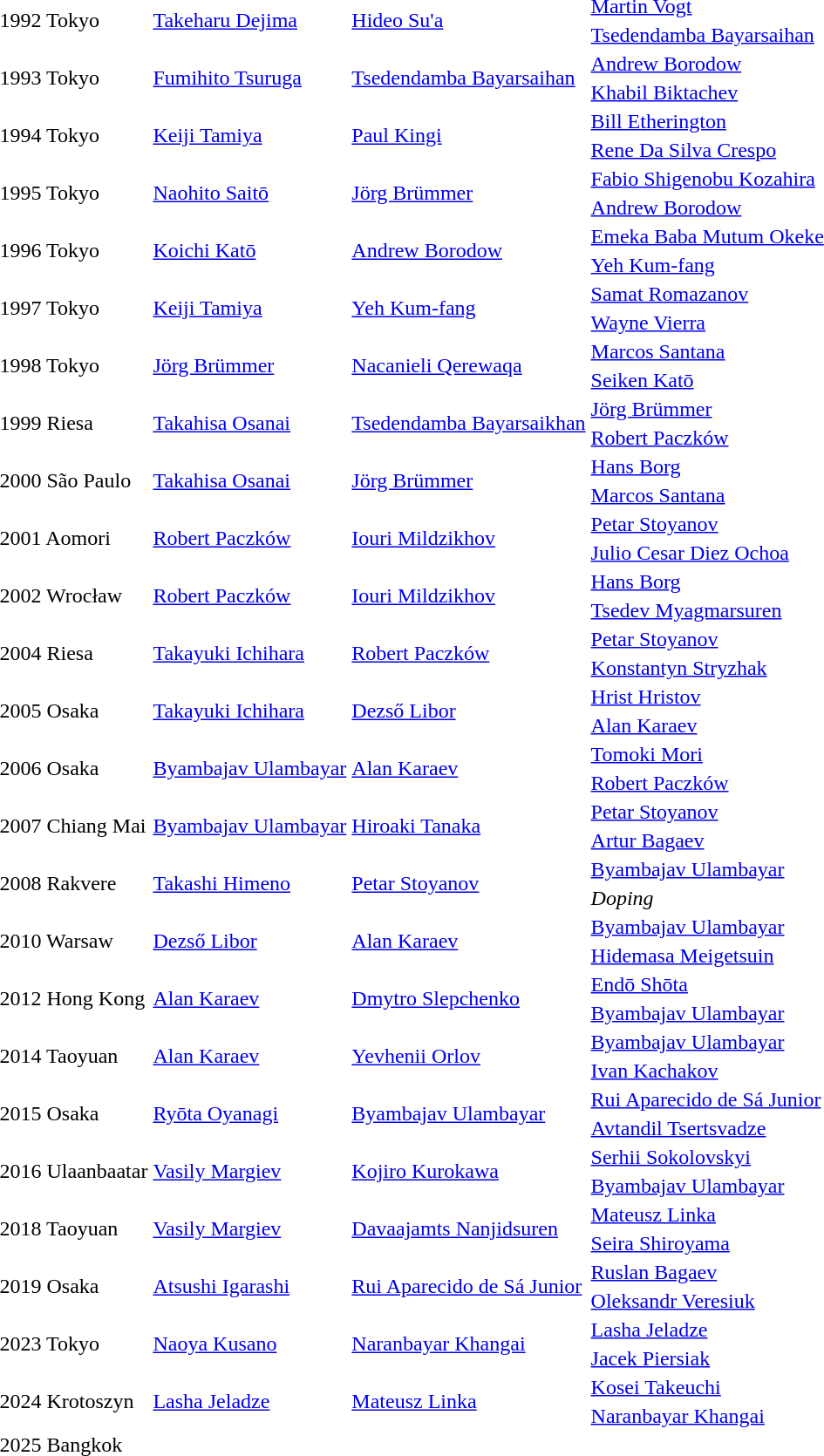<table>
<tr>
<td rowspan=2>1992 Tokyo</td>
<td rowspan=2> <a href='#'>Takeharu Dejima</a></td>
<td rowspan=2> <a href='#'>Hideo Su'a</a></td>
<td> <a href='#'>Martin Vogt</a></td>
</tr>
<tr>
<td> <a href='#'>Tsedendamba Bayarsaihan</a></td>
</tr>
<tr>
<td rowspan=2>1993 Tokyo</td>
<td rowspan=2> <a href='#'>Fumihito Tsuruga</a></td>
<td rowspan=2> <a href='#'>Tsedendamba Bayarsaihan</a></td>
<td> <a href='#'>Andrew Borodow</a></td>
</tr>
<tr>
<td> <a href='#'>Khabil Biktachev</a></td>
</tr>
<tr>
<td rowspan=2>1994 Tokyo</td>
<td rowspan=2> <a href='#'>Keiji Tamiya</a></td>
<td rowspan=2> <a href='#'>Paul Kingi</a></td>
<td> <a href='#'>Bill Etherington</a></td>
</tr>
<tr>
<td> <a href='#'>Rene Da Silva Crespo</a></td>
</tr>
<tr>
<td rowspan=2>1995 Tokyo</td>
<td rowspan=2> <a href='#'>Naohito Saitō</a></td>
<td rowspan=2> <a href='#'>Jörg Brümmer</a></td>
<td> <a href='#'>Fabio Shigenobu Kozahira</a></td>
</tr>
<tr>
<td> <a href='#'>Andrew Borodow</a></td>
</tr>
<tr>
<td rowspan=2>1996 Tokyo</td>
<td rowspan=2> <a href='#'>Koichi Katō</a></td>
<td rowspan=2> <a href='#'>Andrew Borodow</a></td>
<td> <a href='#'>Emeka Baba Mutum Okeke</a></td>
</tr>
<tr>
<td> <a href='#'>Yeh Kum-fang</a></td>
</tr>
<tr>
<td rowspan=2>1997 Tokyo</td>
<td rowspan=2> <a href='#'>Keiji Tamiya</a></td>
<td rowspan=2> <a href='#'>Yeh Kum-fang</a></td>
<td> <a href='#'>Samat Romazanov</a></td>
</tr>
<tr>
<td> <a href='#'>Wayne Vierra</a></td>
</tr>
<tr>
<td rowspan=2>1998 Tokyo</td>
<td rowspan=2> <a href='#'>Jörg Brümmer</a></td>
<td rowspan=2> <a href='#'>Nacanieli Qerewaqa</a></td>
<td> <a href='#'>Marcos Santana</a></td>
</tr>
<tr>
<td> <a href='#'>Seiken Katō</a></td>
</tr>
<tr>
<td rowspan=2>1999 Riesa</td>
<td rowspan=2> <a href='#'>Takahisa Osanai</a></td>
<td rowspan=2> <a href='#'>Tsedendamba Bayarsaikhan</a></td>
<td> <a href='#'>Jörg Brümmer</a></td>
</tr>
<tr>
<td> <a href='#'>Robert Paczków</a></td>
</tr>
<tr>
<td rowspan=2>2000 São Paulo</td>
<td rowspan=2> <a href='#'>Takahisa Osanai</a></td>
<td rowspan=2> <a href='#'>Jörg Brümmer</a></td>
<td> <a href='#'>Hans Borg</a></td>
</tr>
<tr>
<td> <a href='#'>Marcos Santana</a></td>
</tr>
<tr>
<td rowspan=2>2001 Aomori</td>
<td rowspan=2> <a href='#'>Robert Paczków</a></td>
<td rowspan=2> <a href='#'>Iouri Mildzikhov</a></td>
<td> <a href='#'>Petar Stoyanov</a></td>
</tr>
<tr>
<td> <a href='#'>Julio Cesar Diez Ochoa</a></td>
</tr>
<tr>
<td rowspan=2>2002 Wrocław</td>
<td rowspan=2> <a href='#'>Robert Paczków</a></td>
<td rowspan=2> <a href='#'>Iouri Mildzikhov</a></td>
<td> <a href='#'>Hans Borg</a></td>
</tr>
<tr>
<td> <a href='#'>Tsedev Myagmarsuren</a></td>
</tr>
<tr>
<td rowspan=2>2004 Riesa</td>
<td rowspan=2> <a href='#'>Takayuki Ichihara</a></td>
<td rowspan=2> <a href='#'>Robert Paczków</a></td>
<td> <a href='#'>Petar Stoyanov</a></td>
</tr>
<tr>
<td> <a href='#'>Konstantyn Stryzhak</a></td>
</tr>
<tr>
<td rowspan=2>2005 Osaka</td>
<td rowspan=2> <a href='#'>Takayuki Ichihara</a></td>
<td rowspan=2> <a href='#'>Dezső Libor</a></td>
<td> <a href='#'>Hrist Hristov</a></td>
</tr>
<tr>
<td> <a href='#'>Alan Karaev</a></td>
</tr>
<tr>
<td rowspan=2>2006 Osaka</td>
<td rowspan=2> <a href='#'>Byambajav Ulambayar</a></td>
<td rowspan=2> <a href='#'>Alan Karaev</a></td>
<td> <a href='#'>Tomoki Mori</a></td>
</tr>
<tr>
<td> <a href='#'>Robert Paczków</a></td>
</tr>
<tr>
<td rowspan=2>2007 Chiang Mai</td>
<td rowspan=2> <a href='#'>Byambajav Ulambayar</a></td>
<td rowspan=2> <a href='#'>Hiroaki Tanaka</a></td>
<td> <a href='#'>Petar Stoyanov</a></td>
</tr>
<tr>
<td> <a href='#'>Artur Bagaev</a></td>
</tr>
<tr>
<td rowspan=2>2008 Rakvere</td>
<td rowspan=2> <a href='#'>Takashi Himeno</a></td>
<td rowspan=2> <a href='#'>Petar Stoyanov</a></td>
<td> <a href='#'>Byambajav Ulambayar</a></td>
</tr>
<tr>
<td><em>Doping</em></td>
</tr>
<tr>
<td rowspan=2>2010 Warsaw</td>
<td rowspan=2> <a href='#'>Dezső Libor</a></td>
<td rowspan=2> <a href='#'>Alan Karaev</a></td>
<td> <a href='#'>Byambajav Ulambayar</a></td>
</tr>
<tr>
<td> <a href='#'>Hidemasa Meigetsuin</a></td>
</tr>
<tr>
<td rowspan=2>2012 Hong Kong</td>
<td rowspan=2> <a href='#'>Alan Karaev</a></td>
<td rowspan=2> <a href='#'>Dmytro Slepchenko</a></td>
<td> <a href='#'>Endō Shōta</a></td>
</tr>
<tr>
<td> <a href='#'>Byambajav Ulambayar</a></td>
</tr>
<tr>
<td rowspan=2>2014 Taoyuan</td>
<td rowspan=2> <a href='#'>Alan Karaev</a></td>
<td rowspan=2> <a href='#'>Yevhenii Orlov</a></td>
<td> <a href='#'>Byambajav Ulambayar</a></td>
</tr>
<tr>
<td> <a href='#'>Ivan Kachakov</a></td>
</tr>
<tr>
<td rowspan=2>2015 Osaka</td>
<td rowspan=2> <a href='#'>Ryōta Oyanagi</a></td>
<td rowspan=2> <a href='#'>Byambajav Ulambayar</a></td>
<td> <a href='#'>Rui Aparecido de Sá Junior</a></td>
</tr>
<tr>
<td> <a href='#'>Avtandil Tsertsvadze</a></td>
</tr>
<tr>
<td rowspan=2>2016 Ulaanbaatar</td>
<td rowspan=2> <a href='#'>Vasily Margiev</a></td>
<td rowspan=2> <a href='#'>Kojiro Kurokawa</a></td>
<td> <a href='#'>Serhii Sokolovskyi</a></td>
</tr>
<tr>
<td> <a href='#'>Byambajav Ulambayar</a></td>
</tr>
<tr>
<td rowspan=2>2018 Taoyuan</td>
<td rowspan=2> <a href='#'>Vasily Margiev</a></td>
<td rowspan=2> <a href='#'>Davaajamts Nanjidsuren</a></td>
<td> <a href='#'>Mateusz Linka</a></td>
</tr>
<tr>
<td> <a href='#'>Seira Shiroyama</a></td>
</tr>
<tr>
<td rowspan=2>2019 Osaka</td>
<td rowspan=2> <a href='#'>Atsushi Igarashi</a></td>
<td rowspan=2> <a href='#'>Rui Aparecido de Sá Junior</a></td>
<td> <a href='#'>Ruslan Bagaev</a></td>
</tr>
<tr>
<td> <a href='#'>Oleksandr Veresiuk</a></td>
</tr>
<tr>
<td rowspan=2>2023 Tokyo</td>
<td rowspan=2> <a href='#'>Naoya Kusano</a></td>
<td rowspan=2> <a href='#'>Naranbayar Khangai</a></td>
<td> <a href='#'>Lasha Jeladze</a></td>
</tr>
<tr>
<td> <a href='#'>Jacek Piersiak</a></td>
</tr>
<tr>
<td rowspan=2>2024 Krotoszyn</td>
<td rowspan=2> <a href='#'>Lasha Jeladze</a></td>
<td rowspan=2> <a href='#'>Mateusz Linka</a></td>
<td> <a href='#'>Kosei Takeuchi</a></td>
</tr>
<tr>
<td> <a href='#'>Naranbayar Khangai</a></td>
</tr>
<tr>
<td rowspan=2>2025 Bangkok</td>
<td rowspan=2></td>
<td rowspan=2></td>
<td></td>
</tr>
<tr>
<td></td>
</tr>
</table>
